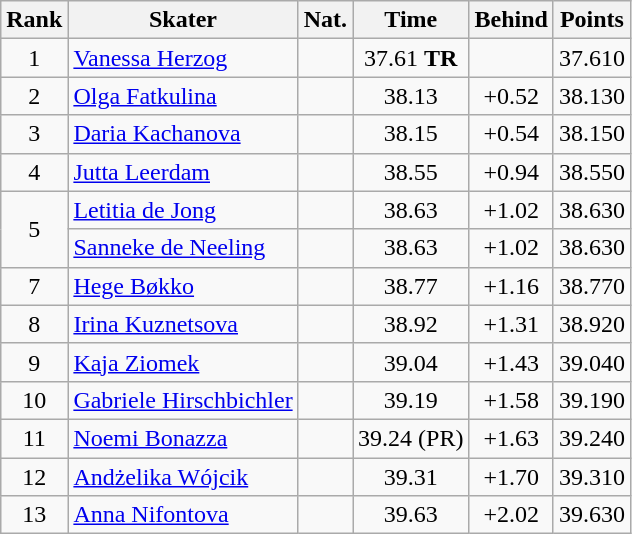<table class="wikitable sortable" border="1" style="text-align:center">
<tr>
<th>Rank</th>
<th>Skater</th>
<th>Nat.</th>
<th>Time</th>
<th>Behind</th>
<th>Points</th>
</tr>
<tr>
<td>1</td>
<td align=left><a href='#'>Vanessa Herzog</a></td>
<td></td>
<td>37.61 <strong>TR</strong></td>
<td></td>
<td>37.610</td>
</tr>
<tr>
<td>2</td>
<td align=left><a href='#'>Olga Fatkulina</a></td>
<td></td>
<td>38.13</td>
<td>+0.52</td>
<td>38.130</td>
</tr>
<tr>
<td>3</td>
<td align=left><a href='#'>Daria Kachanova</a></td>
<td></td>
<td>38.15</td>
<td>+0.54</td>
<td>38.150</td>
</tr>
<tr>
<td>4</td>
<td align=left><a href='#'>Jutta Leerdam</a></td>
<td></td>
<td>38.55</td>
<td>+0.94</td>
<td>38.550</td>
</tr>
<tr>
<td rowspan=2>5</td>
<td align=left><a href='#'>Letitia de Jong</a></td>
<td></td>
<td>38.63</td>
<td>+1.02</td>
<td>38.630</td>
</tr>
<tr>
<td align=left><a href='#'>Sanneke de Neeling</a></td>
<td></td>
<td>38.63</td>
<td>+1.02</td>
<td>38.630</td>
</tr>
<tr>
<td>7</td>
<td align=left><a href='#'>Hege Bøkko</a></td>
<td></td>
<td>38.77</td>
<td>+1.16</td>
<td>38.770</td>
</tr>
<tr>
<td>8</td>
<td align=left><a href='#'>Irina Kuznetsova</a></td>
<td></td>
<td>38.92</td>
<td>+1.31</td>
<td>38.920</td>
</tr>
<tr>
<td>9</td>
<td align=left><a href='#'>Kaja Ziomek</a></td>
<td></td>
<td>39.04</td>
<td>+1.43</td>
<td>39.040</td>
</tr>
<tr>
<td>10</td>
<td align=left><a href='#'>Gabriele Hirschbichler</a></td>
<td></td>
<td>39.19</td>
<td>+1.58</td>
<td>39.190</td>
</tr>
<tr>
<td>11</td>
<td align=left><a href='#'>Noemi Bonazza</a></td>
<td></td>
<td>39.24 (PR)</td>
<td>+1.63</td>
<td>39.240</td>
</tr>
<tr>
<td>12</td>
<td align=left><a href='#'>Andżelika Wójcik</a></td>
<td></td>
<td>39.31</td>
<td>+1.70</td>
<td>39.310</td>
</tr>
<tr>
<td>13</td>
<td align=left><a href='#'>Anna Nifontova</a></td>
<td></td>
<td>39.63</td>
<td>+2.02</td>
<td>39.630</td>
</tr>
</table>
